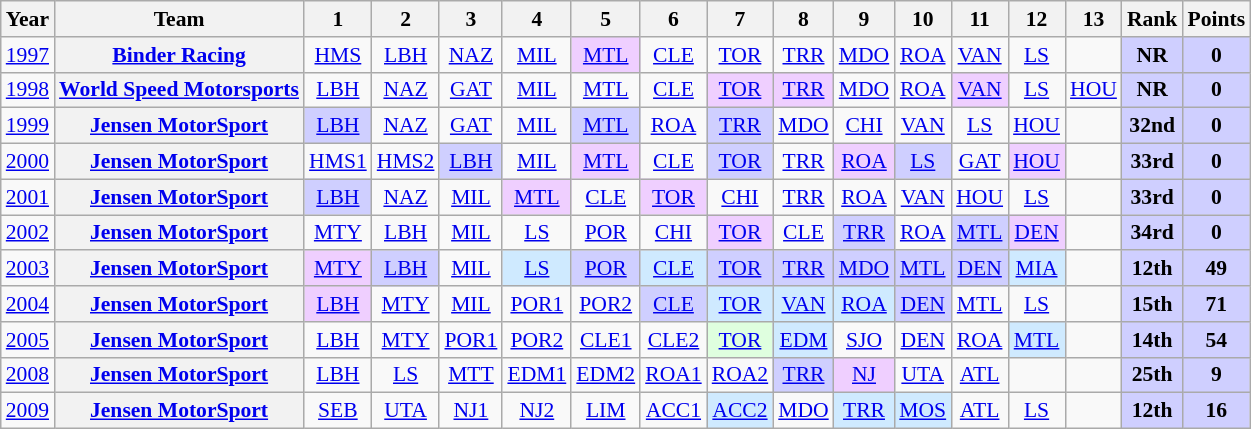<table class="wikitable" style="text-align:center; font-size:90%">
<tr>
<th>Year</th>
<th>Team</th>
<th>1</th>
<th>2</th>
<th>3</th>
<th>4</th>
<th>5</th>
<th>6</th>
<th>7</th>
<th>8</th>
<th>9</th>
<th>10</th>
<th>11</th>
<th>12</th>
<th>13</th>
<th>Rank</th>
<th>Points</th>
</tr>
<tr>
<td><a href='#'>1997</a></td>
<th><a href='#'>Binder Racing</a></th>
<td><a href='#'>HMS</a></td>
<td><a href='#'>LBH</a></td>
<td><a href='#'>NAZ</a></td>
<td><a href='#'>MIL</a></td>
<td style="background:#EFCFFF;"><a href='#'>MTL</a><br></td>
<td><a href='#'>CLE</a></td>
<td><a href='#'>TOR</a></td>
<td><a href='#'>TRR</a></td>
<td><a href='#'>MDO</a></td>
<td><a href='#'>ROA</a></td>
<td><a href='#'>VAN</a></td>
<td><a href='#'>LS</a></td>
<td></td>
<td style="background:#CFCFFF;"><strong>NR</strong></td>
<td style="background:#CFCFFF;"><strong>0</strong></td>
</tr>
<tr>
<td><a href='#'>1998</a></td>
<th><a href='#'>World Speed Motorsports</a></th>
<td><a href='#'>LBH</a></td>
<td><a href='#'>NAZ</a></td>
<td><a href='#'>GAT</a></td>
<td><a href='#'>MIL</a></td>
<td><a href='#'>MTL</a><br></td>
<td><a href='#'>CLE</a></td>
<td style="background:#EFCFFF;"><a href='#'>TOR</a><br></td>
<td style="background:#EFCFFF;"><a href='#'>TRR</a><br></td>
<td><a href='#'>MDO</a></td>
<td><a href='#'>ROA</a></td>
<td style="background:#EFCFFF;"><a href='#'>VAN</a><br></td>
<td><a href='#'>LS</a></td>
<td><a href='#'>HOU</a></td>
<td style="background:#CFCFFF;"><strong>NR</strong></td>
<td style="background:#CFCFFF;"><strong>0</strong></td>
</tr>
<tr>
<td><a href='#'>1999</a></td>
<th><a href='#'>Jensen MotorSport</a></th>
<td style="background:#CFCFFF;"><a href='#'>LBH</a><br></td>
<td><a href='#'>NAZ</a></td>
<td><a href='#'>GAT</a></td>
<td><a href='#'>MIL</a></td>
<td style="background:#CFCFFF;"><a href='#'>MTL</a><br></td>
<td><a href='#'>ROA</a></td>
<td style="background:#CFCFFF;"><a href='#'>TRR</a><br></td>
<td><a href='#'>MDO</a></td>
<td><a href='#'>CHI</a></td>
<td><a href='#'>VAN</a></td>
<td><a href='#'>LS</a></td>
<td><a href='#'>HOU</a></td>
<td></td>
<td style="background:#CFCFFF;"><strong>32nd</strong></td>
<td style="background:#CFCFFF;"><strong>0</strong></td>
</tr>
<tr>
<td><a href='#'>2000</a></td>
<th><a href='#'>Jensen MotorSport</a></th>
<td><a href='#'>HMS1</a></td>
<td><a href='#'>HMS2</a></td>
<td style="background:#CFCFFF;"><a href='#'>LBH</a><br></td>
<td><a href='#'>MIL</a></td>
<td style="background:#EFCFFF;"><a href='#'>MTL</a><br></td>
<td><a href='#'>CLE</a></td>
<td style="background:#CFCFFF;"><a href='#'>TOR</a><br></td>
<td><a href='#'>TRR</a></td>
<td style="background:#EFCFFF;"><a href='#'>ROA</a><br></td>
<td style="background:#CFCFFF;"><a href='#'>LS</a><br></td>
<td><a href='#'>GAT</a></td>
<td style="background:#EFCFFF;"><a href='#'>HOU</a><br></td>
<td></td>
<td style="background:#CFCFFF;"><strong>33rd</strong></td>
<td style="background:#CFCFFF;"><strong>0</strong></td>
</tr>
<tr>
<td><a href='#'>2001</a></td>
<th><a href='#'>Jensen MotorSport</a></th>
<td style="background:#CFCFFF;"><a href='#'>LBH</a><br></td>
<td><a href='#'>NAZ</a></td>
<td><a href='#'>MIL</a></td>
<td style="background:#EFCFFF;"><a href='#'>MTL</a><br></td>
<td><a href='#'>CLE</a></td>
<td style="background:#EFCFFF;"><a href='#'>TOR</a><br></td>
<td><a href='#'>CHI</a></td>
<td><a href='#'>TRR</a></td>
<td><a href='#'>ROA</a></td>
<td><a href='#'>VAN</a></td>
<td><a href='#'>HOU</a></td>
<td><a href='#'>LS</a></td>
<td></td>
<td style="background:#CFCFFF;"><strong>33rd</strong></td>
<td style="background:#CFCFFF;"><strong>0</strong></td>
</tr>
<tr>
<td><a href='#'>2002</a></td>
<th><a href='#'>Jensen MotorSport</a></th>
<td><a href='#'>MTY</a></td>
<td><a href='#'>LBH</a></td>
<td><a href='#'>MIL</a></td>
<td><a href='#'>LS</a></td>
<td><a href='#'>POR</a></td>
<td><a href='#'>CHI</a></td>
<td style="background:#EFCFFF;"><a href='#'>TOR</a><br></td>
<td><a href='#'>CLE</a></td>
<td style="background:#CFCFFF;"><a href='#'>TRR</a><br></td>
<td><a href='#'>ROA</a></td>
<td style="background:#CFCFFF;"><a href='#'>MTL</a><br></td>
<td style="background:#EFCFFF;"><a href='#'>DEN</a><br></td>
<td></td>
<td style="background:#CFCFFF;"><strong>34rd</strong></td>
<td style="background:#CFCFFF;"><strong>0</strong></td>
</tr>
<tr>
<td><a href='#'>2003</a></td>
<th><a href='#'>Jensen MotorSport</a></th>
<td style="background:#EFCFFF;"><a href='#'>MTY</a><br></td>
<td style="background:#CFCFFF;"><a href='#'>LBH</a><br></td>
<td><a href='#'>MIL</a></td>
<td style="background:#CFEAFF;"><a href='#'>LS</a><br></td>
<td style="background:#CFCFFF;"><a href='#'>POR</a><br></td>
<td style="background:#CFEAFF;"><a href='#'>CLE</a><br></td>
<td style="background:#CFCFFF;"><a href='#'>TOR</a><br></td>
<td style="background:#CFCFFF;"><a href='#'>TRR</a><br></td>
<td style="background:#CFCFFF;"><a href='#'>MDO</a><br></td>
<td style="background:#CFCFFF;"><a href='#'>MTL</a><br></td>
<td style="background:#CFCFFF;"><a href='#'>DEN</a><br></td>
<td style="background:#CFEAFF;"><a href='#'>MIA</a><br></td>
<td></td>
<td style="background:#CFCFFF;"><strong>12th</strong></td>
<td style="background:#CFCFFF;"><strong>49</strong></td>
</tr>
<tr>
<td><a href='#'>2004</a></td>
<th><a href='#'>Jensen MotorSport</a></th>
<td style="background:#EFCFFF;"><a href='#'>LBH</a><br></td>
<td><a href='#'>MTY</a></td>
<td><a href='#'>MIL</a></td>
<td><a href='#'>POR1</a></td>
<td><a href='#'>POR2</a></td>
<td style="background:#CFCFFF;"><a href='#'>CLE</a><br></td>
<td style="background:#CFEAFF;"><a href='#'>TOR</a><br></td>
<td style="background:#CFEAFF;"><a href='#'>VAN</a><br></td>
<td style="background:#CFEAFF;"><a href='#'>ROA</a><br></td>
<td style="background:#CFCFFF;"><a href='#'>DEN</a><br></td>
<td><a href='#'>MTL</a></td>
<td><a href='#'>LS</a></td>
<td></td>
<td style="background:#CFCFFF;"><strong>15th</strong></td>
<td style="background:#CFCFFF;"><strong>71</strong></td>
</tr>
<tr>
<td><a href='#'>2005</a></td>
<th><a href='#'>Jensen MotorSport</a></th>
<td><a href='#'>LBH</a></td>
<td><a href='#'>MTY</a></td>
<td><a href='#'>POR1</a></td>
<td><a href='#'>POR2</a></td>
<td><a href='#'>CLE1</a></td>
<td><a href='#'>CLE2</a></td>
<td style="background:#DFFFDF;"><a href='#'>TOR</a><br></td>
<td style="background:#CFEAFF;"><a href='#'>EDM</a><br></td>
<td><a href='#'>SJO</a></td>
<td><a href='#'>DEN</a></td>
<td><a href='#'>ROA</a></td>
<td style="background:#CFEAFF;"><a href='#'>MTL</a><br></td>
<td></td>
<td style="background:#CFCFFF;"><strong>14th</strong></td>
<td style="background:#CFCFFF;"><strong>54</strong></td>
</tr>
<tr>
<td><a href='#'>2008</a></td>
<th><a href='#'>Jensen MotorSport</a></th>
<td><a href='#'>LBH</a></td>
<td><a href='#'>LS</a></td>
<td><a href='#'>MTT</a></td>
<td><a href='#'>EDM1</a></td>
<td><a href='#'>EDM2</a></td>
<td><a href='#'>ROA1</a></td>
<td><a href='#'>ROA2</a></td>
<td style="background:#CFCFFF;"><a href='#'>TRR</a><br></td>
<td style="background:#EFCFFF;"><a href='#'>NJ</a><br></td>
<td><a href='#'>UTA</a></td>
<td><a href='#'>ATL</a></td>
<td></td>
<td></td>
<td style="background:#CFCFFF;"><strong>25th</strong></td>
<td style="background:#CFCFFF;"><strong>9</strong></td>
</tr>
<tr>
<td><a href='#'>2009</a></td>
<th><a href='#'>Jensen MotorSport</a></th>
<td><a href='#'>SEB</a></td>
<td><a href='#'>UTA</a></td>
<td><a href='#'>NJ1</a></td>
<td><a href='#'>NJ2</a></td>
<td><a href='#'>LIM</a></td>
<td><a href='#'>ACC1</a></td>
<td style="background:#CFEAFF;"><a href='#'>ACC2</a><br></td>
<td><a href='#'>MDO</a></td>
<td style="background:#CFEAFF;"><a href='#'>TRR</a><br></td>
<td style="background:#CFEAFF;"><a href='#'>MOS</a><br></td>
<td><a href='#'>ATL</a></td>
<td><a href='#'>LS</a></td>
<td></td>
<td rowspan=2 style="background:#CFCFFF;"><strong>12th</strong></td>
<td rowspan=2 style="background:#CFCFFF;"><strong>16</strong></td>
</tr>
</table>
